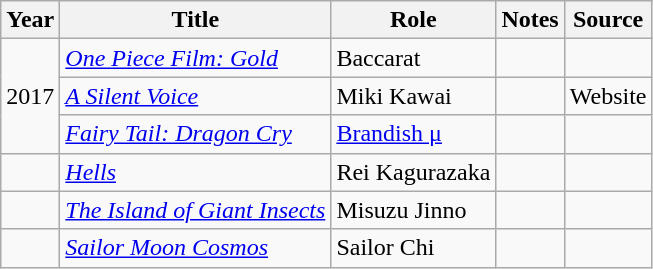<table class="wikitable sortable plainrowheaders">
<tr>
<th>Year</th>
<th>Title</th>
<th>Role</th>
<th>Notes</th>
<th>Source</th>
</tr>
<tr>
<td rowspan="3">2017</td>
<td><em><a href='#'>One Piece Film: Gold</a></em></td>
<td>Baccarat</td>
<td></td>
<td></td>
</tr>
<tr>
<td><em><a href='#'>A Silent Voice</a></em></td>
<td>Miki Kawai</td>
<td></td>
<td>Website</td>
</tr>
<tr>
<td><em><a href='#'>Fairy Tail: Dragon Cry</a></em></td>
<td><a href='#'>Brandish μ</a></td>
<td></td>
<td></td>
</tr>
<tr>
<td></td>
<td><em><a href='#'>Hells</a></em></td>
<td>Rei Kagurazaka</td>
<td></td>
<td></td>
</tr>
<tr>
<td></td>
<td><em><a href='#'>The Island of Giant Insects</a></em></td>
<td>Misuzu Jinno</td>
<td></td>
<td></td>
</tr>
<tr>
<td></td>
<td><em><a href='#'>Sailor Moon Cosmos</a></em></td>
<td>Sailor Chi</td>
<td></td>
<td></td>
</tr>
</table>
